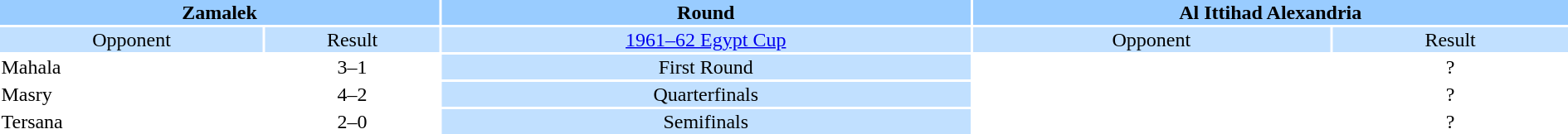<table style="width:100%; text-align:center;">
<tr style="vertical-align:top; background:#9cf;">
<th colspan=2 style="width:1*">Zamalek</th>
<th><strong>Round</strong></th>
<th colspan=2 style="width:1*">Al Ittihad Alexandria</th>
</tr>
<tr style="vertical-align:top; background:#c1e0ff;">
<td>Opponent</td>
<td>Result</td>
<td><a href='#'>1961–62 Egypt Cup</a></td>
<td>Opponent</td>
<td>Result</td>
</tr>
<tr>
<td align=left>Mahala</td>
<td>3–1</td>
<td style="background:#c1e0ff;">First Round</td>
<td align=left></td>
<td>?</td>
</tr>
<tr>
<td align=left>Masry</td>
<td>4–2</td>
<td style="background:#c1e0ff;">Quarterfinals</td>
<td align=left></td>
<td>?</td>
</tr>
<tr>
<td align=left>Tersana</td>
<td>2–0</td>
<td style="background:#c1e0ff;">Semifinals</td>
<td align=left></td>
<td>?</td>
</tr>
</table>
